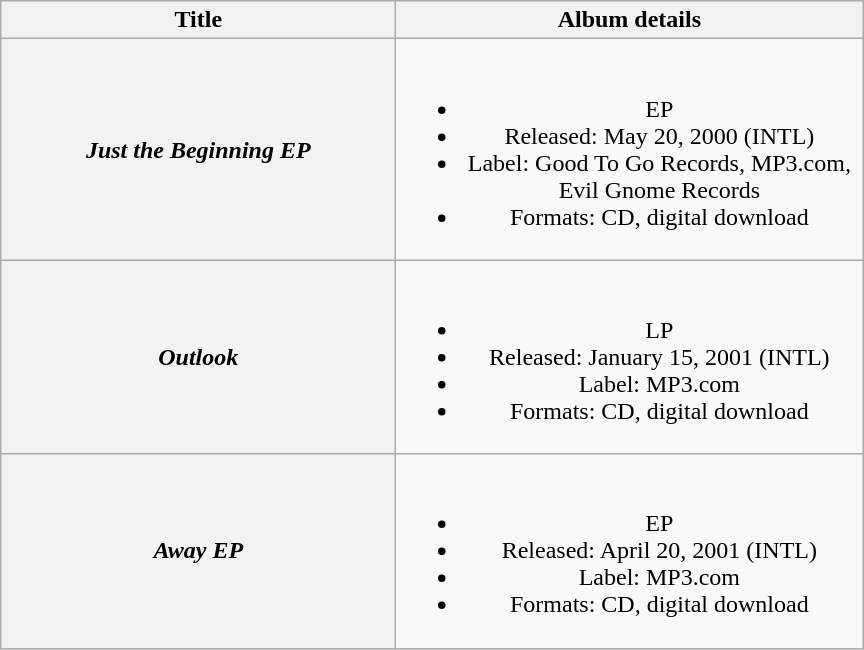<table class="wikitable plainrowheaders" style="text-align:center;">
<tr>
<th scope="col" style="width:16em;">Title</th>
<th scope="col" style="width:19em;">Album details</th>
</tr>
<tr>
<th scope="row"><em>Just the Beginning EP</em></th>
<td><br><ul><li>EP</li><li>Released: May 20, 2000 <span>(INTL)</span></li><li>Label: Good To Go Records, MP3.com, Evil Gnome Records</li><li>Formats: CD, digital download</li></ul></td>
</tr>
<tr>
<th scope="row"><em>Outlook</em></th>
<td><br><ul><li>LP</li><li>Released: January 15, 2001 <span>(INTL)</span></li><li>Label: MP3.com</li><li>Formats: CD, digital download</li></ul></td>
</tr>
<tr>
<th scope="row"><em>Away EP</em></th>
<td><br><ul><li>EP</li><li>Released: April 20, 2001 <span>(INTL)</span></li><li>Label: MP3.com</li><li>Formats: CD, digital download</li></ul></td>
</tr>
</table>
